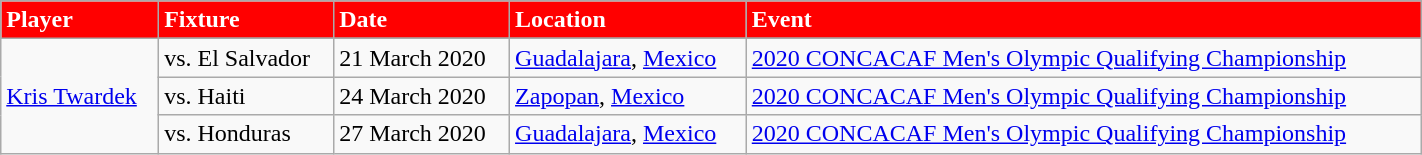<table class="wikitable" style="width:75%;">
<tr>
<th style="background:red; color:white; text-align:left;">Player</th>
<th style="background:red; color:white; text-align:left;">Fixture</th>
<th style="background:red; color:white; text-align:left;">Date</th>
<th style="background:red; color:white; text-align:left;">Location</th>
<th style="background:red; color:white; text-align:left;">Event</th>
</tr>
<tr>
<td rowspan="4"><a href='#'>Kris Twardek</a></td>
</tr>
<tr>
<td>vs.  El Salvador</td>
<td>21 March 2020</td>
<td><a href='#'>Guadalajara</a>, <a href='#'>Mexico</a></td>
<td><a href='#'>2020 CONCACAF Men's Olympic Qualifying Championship</a></td>
</tr>
<tr>
<td>vs.  Haiti</td>
<td>24 March 2020</td>
<td><a href='#'>Zapopan</a>, <a href='#'>Mexico</a></td>
<td><a href='#'>2020 CONCACAF Men's Olympic Qualifying Championship</a></td>
</tr>
<tr>
<td>vs.  Honduras</td>
<td>27 March 2020</td>
<td><a href='#'>Guadalajara</a>, <a href='#'>Mexico</a></td>
<td><a href='#'>2020 CONCACAF Men's Olympic Qualifying Championship</a></td>
</tr>
</table>
